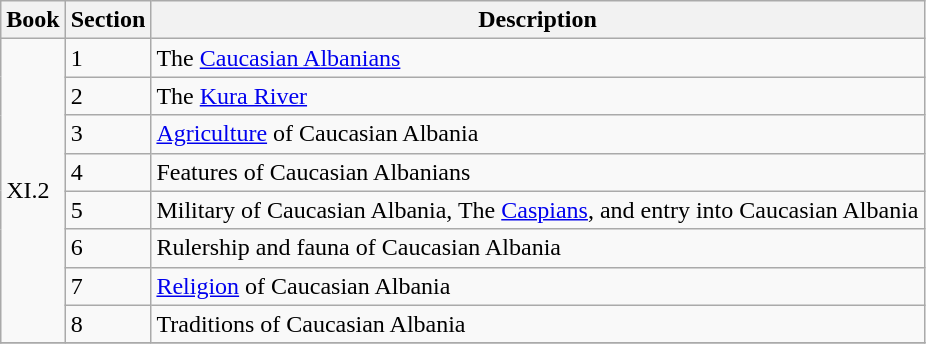<table class="wikitable" style="max-width:45em;">
<tr>
<th>Book</th>
<th>Section</th>
<th>Description</th>
</tr>
<tr>
<td rowspan="8">XI.2</td>
<td>1</td>
<td>The <a href='#'>Caucasian Albanians</a></td>
</tr>
<tr>
<td>2</td>
<td>The <a href='#'>Kura River</a></td>
</tr>
<tr>
<td>3</td>
<td><a href='#'>Agriculture</a> of Caucasian Albania</td>
</tr>
<tr>
<td>4</td>
<td>Features of Caucasian Albanians</td>
</tr>
<tr>
<td>5</td>
<td>Military of Caucasian Albania, The <a href='#'>Caspians</a>, and entry into Caucasian Albania</td>
</tr>
<tr>
<td>6</td>
<td>Rulership and fauna of Caucasian Albania</td>
</tr>
<tr>
<td>7</td>
<td><a href='#'>Religion</a> of Caucasian Albania</td>
</tr>
<tr>
<td>8</td>
<td>Traditions of Caucasian Albania</td>
</tr>
<tr>
</tr>
</table>
